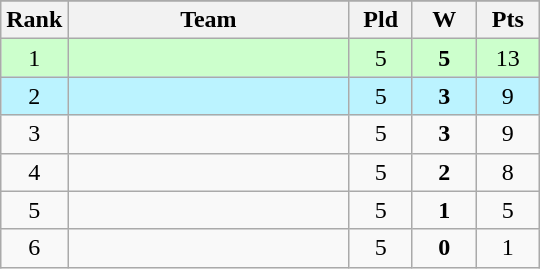<table class="wikitable">
<tr>
</tr>
<tr>
<th style="width:35px">Rank</th>
<th style="width:180px">Team</th>
<th style="width:35px">Pld</th>
<th style="width:35px">W</th>
<th style="width:35px">Pts</th>
</tr>
<tr bgcolor=#ccffcc>
<td align=center>1</td>
<td></td>
<td align=center>5</td>
<td align=center><strong>5</strong></td>
<td align=center>13</td>
</tr>
<tr bgcolor=#bbf3ff>
<td align=center>2</td>
<td></td>
<td align=center>5</td>
<td align=center><strong>3</strong></td>
<td align=center>9</td>
</tr>
<tr>
<td align=center>3</td>
<td></td>
<td align=center>5</td>
<td align=center><strong>3</strong></td>
<td align=center>9</td>
</tr>
<tr>
<td align=center>4</td>
<td></td>
<td align=center>5</td>
<td align=center><strong>2</strong></td>
<td align=center>8</td>
</tr>
<tr>
<td align=center>5</td>
<td></td>
<td align=center>5</td>
<td align=center><strong>1</strong></td>
<td align=center>5</td>
</tr>
<tr>
<td align=center>6</td>
<td></td>
<td align=center>5</td>
<td align=center><strong>0</strong></td>
<td align=center>1</td>
</tr>
</table>
